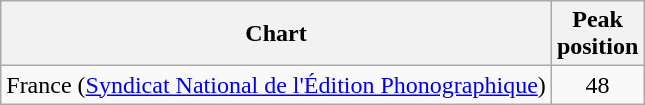<table class="wikitable sortable">
<tr>
<th align="left">Chart</th>
<th align="center">Peak<br>position</th>
</tr>
<tr>
<td align="left">France (<a href='#'>Syndicat National de l'Édition Phonographique</a>)</td>
<td align="center">48</td>
</tr>
</table>
